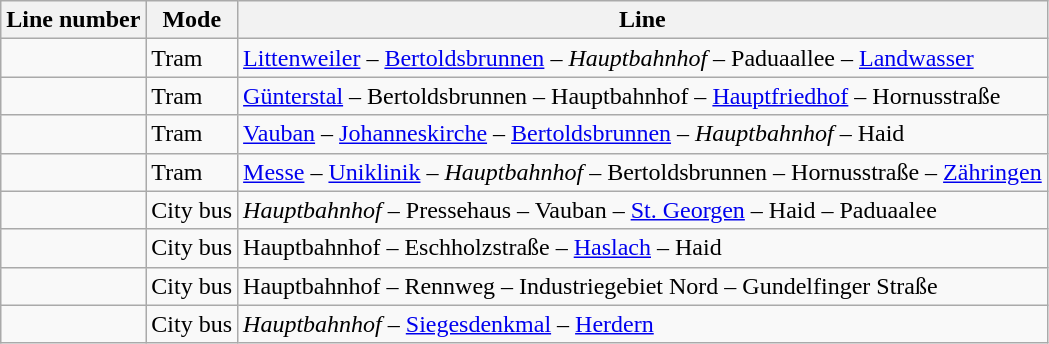<table class="wikitable sortable">
<tr>
<th>Line number</th>
<th>Mode</th>
<th>Line</th>
</tr>
<tr>
<td></td>
<td>Tram</td>
<td><a href='#'>Littenweiler</a> – <a href='#'>Bertoldsbrunnen</a> – <em>Hauptbahnhof</em> – Paduaallee – <a href='#'>Landwasser</a></td>
</tr>
<tr>
<td></td>
<td>Tram</td>
<td><a href='#'>Günterstal</a> – Bertoldsbrunnen – Hauptbahnhof – <a href='#'>Hauptfriedhof</a> – Hornusstraße</td>
</tr>
<tr>
<td></td>
<td>Tram</td>
<td><a href='#'>Vauban</a> – <a href='#'>Johanneskirche</a> – <a href='#'>Bertoldsbrunnen</a> – <em>Hauptbahnhof</em> – Haid</td>
</tr>
<tr>
<td></td>
<td>Tram</td>
<td><a href='#'>Messe</a> – <a href='#'>Uniklinik</a> – <em>Hauptbahnhof</em> – Bertoldsbrunnen – Hornusstraße – <a href='#'>Zähringen</a></td>
</tr>
<tr>
<td></td>
<td>City bus</td>
<td><em>Hauptbahnhof</em> – Pressehaus – Vauban – <a href='#'>St. Georgen</a> – Haid – Paduaalee</td>
</tr>
<tr>
<td></td>
<td>City bus</td>
<td>Hauptbahnhof – Eschholzstraße – <a href='#'>Haslach</a> – Haid</td>
</tr>
<tr>
<td></td>
<td>City bus</td>
<td>Hauptbahnhof – Rennweg – Industriegebiet Nord – Gundelfinger Straße</td>
</tr>
<tr>
<td></td>
<td>City bus</td>
<td><em>Hauptbahnhof</em> – <a href='#'>Siegesdenkmal</a> – <a href='#'>Herdern</a></td>
</tr>
</table>
